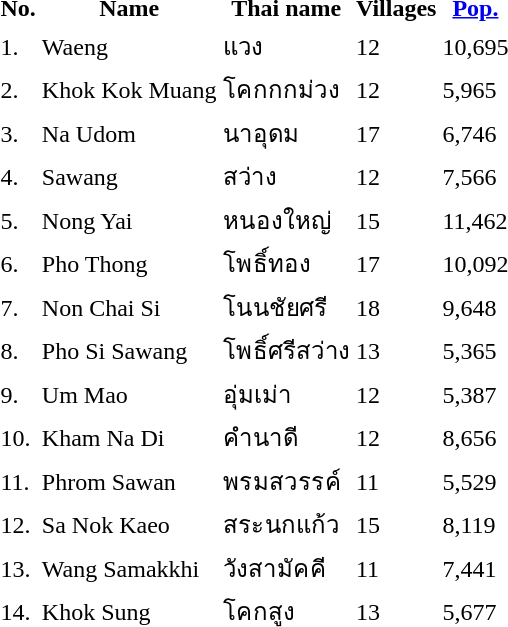<table>
<tr>
<th>No.</th>
<th>Name</th>
<th>Thai name</th>
<th>Villages</th>
<th><a href='#'>Pop.</a></th>
</tr>
<tr>
<td>1.</td>
<td>Waeng</td>
<td>แวง</td>
<td>12</td>
<td>10,695</td>
<td></td>
</tr>
<tr>
<td>2.</td>
<td>Khok Kok Muang</td>
<td>โคกกกม่วง</td>
<td>12</td>
<td>5,965</td>
<td></td>
</tr>
<tr>
<td>3.</td>
<td>Na Udom</td>
<td>นาอุดม</td>
<td>17</td>
<td>6,746</td>
<td></td>
</tr>
<tr>
<td>4.</td>
<td>Sawang</td>
<td>สว่าง</td>
<td>12</td>
<td>7,566</td>
<td></td>
</tr>
<tr>
<td>5.</td>
<td>Nong Yai</td>
<td>หนองใหญ่</td>
<td>15</td>
<td>11,462</td>
<td></td>
</tr>
<tr>
<td>6.</td>
<td>Pho Thong</td>
<td>โพธิ์ทอง</td>
<td>17</td>
<td>10,092</td>
<td></td>
</tr>
<tr>
<td>7.</td>
<td>Non Chai Si</td>
<td>โนนชัยศรี</td>
<td>18</td>
<td>9,648</td>
<td></td>
</tr>
<tr>
<td>8.</td>
<td>Pho Si Sawang</td>
<td>โพธิ์ศรีสว่าง</td>
<td>13</td>
<td>5,365</td>
<td></td>
</tr>
<tr>
<td>9.</td>
<td>Um Mao</td>
<td>อุ่มเม่า</td>
<td>12</td>
<td>5,387</td>
<td></td>
</tr>
<tr>
<td>10.</td>
<td>Kham Na Di</td>
<td>คำนาดี</td>
<td>12</td>
<td>8,656</td>
<td></td>
</tr>
<tr>
<td>11.</td>
<td>Phrom Sawan</td>
<td>พรมสวรรค์</td>
<td>11</td>
<td>5,529</td>
<td></td>
</tr>
<tr>
<td>12.</td>
<td>Sa Nok Kaeo</td>
<td>สระนกแก้ว</td>
<td>15</td>
<td>8,119</td>
<td></td>
</tr>
<tr>
<td>13.</td>
<td>Wang Samakkhi</td>
<td>วังสามัคคี</td>
<td>11</td>
<td>7,441</td>
<td></td>
</tr>
<tr>
<td>14.</td>
<td>Khok Sung</td>
<td>โคกสูง</td>
<td>13</td>
<td>5,677</td>
<td></td>
</tr>
</table>
